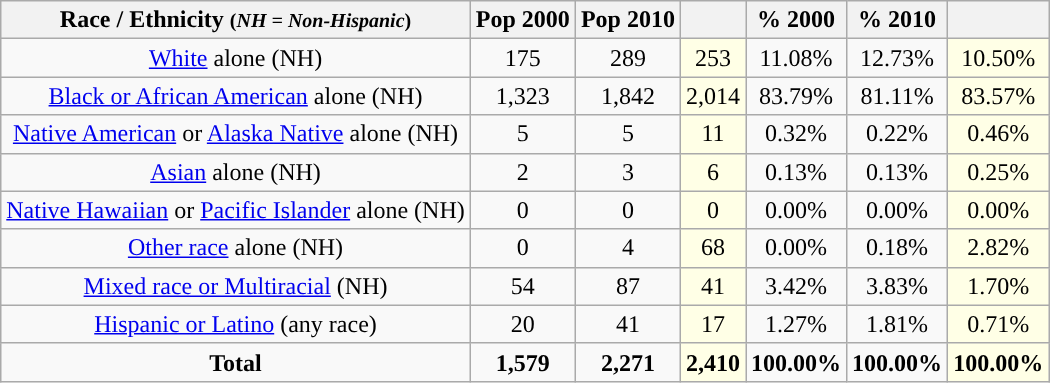<table class="wikitable" style="text-align:center;">
<tr>
<th>Race / Ethnicity <small>(<em>NH = Non-Hispanic</em>)</small></th>
<th>Pop 2000</th>
<th>Pop 2010</th>
<th></th>
<th>% 2000</th>
<th>% 2010</th>
<th></th>
</tr>
<tr>
<td><a href='#'>White</a> alone (NH)</td>
<td>175</td>
<td>289</td>
<td style='background: #ffffe6;'>253</td>
<td>11.08%</td>
<td>12.73%</td>
<td style='background: #ffffe6;'>10.50%</td>
</tr>
<tr>
<td><a href='#'>Black or African American</a> alone (NH)</td>
<td>1,323</td>
<td>1,842</td>
<td style='background: #ffffe6;'>2,014</td>
<td>83.79%</td>
<td>81.11%</td>
<td style='background: #ffffe6;'>83.57%</td>
</tr>
<tr>
<td><a href='#'>Native American</a> or <a href='#'>Alaska Native</a> alone (NH)</td>
<td>5</td>
<td>5</td>
<td style='background: #ffffe6;'>11</td>
<td>0.32%</td>
<td>0.22%</td>
<td style='background: #ffffe6;'>0.46%</td>
</tr>
<tr>
<td><a href='#'>Asian</a> alone (NH)</td>
<td>2</td>
<td>3</td>
<td style='background: #ffffe6;'>6</td>
<td>0.13%</td>
<td>0.13%</td>
<td style='background: #ffffe6;'>0.25%</td>
</tr>
<tr>
<td><a href='#'>Native Hawaiian</a> or <a href='#'>Pacific Islander</a> alone (NH)</td>
<td>0</td>
<td>0</td>
<td style='background: #ffffe6;'>0</td>
<td>0.00%</td>
<td>0.00%</td>
<td style='background: #ffffe6;'>0.00%</td>
</tr>
<tr>
<td><a href='#'>Other race</a> alone (NH)</td>
<td>0</td>
<td>4</td>
<td style='background: #ffffe6;'>68</td>
<td>0.00%</td>
<td>0.18%</td>
<td style='background: #ffffe6;'>2.82%</td>
</tr>
<tr>
<td><a href='#'>Mixed race or Multiracial</a> (NH)</td>
<td>54</td>
<td>87</td>
<td style='background: #ffffe6;'>41</td>
<td>3.42%</td>
<td>3.83%</td>
<td style='background: #ffffe6;'>1.70%</td>
</tr>
<tr>
<td><a href='#'>Hispanic or Latino</a> (any race)</td>
<td>20</td>
<td>41</td>
<td style='background: #ffffe6;'>17</td>
<td>1.27%</td>
<td>1.81%</td>
<td style='background: #ffffe6;'>0.71%</td>
</tr>
<tr>
<td><strong>Total</strong></td>
<td><strong>1,579</strong></td>
<td><strong>2,271</strong></td>
<td style='background: #ffffe6;'><strong>2,410</strong></td>
<td><strong>100.00%</strong></td>
<td><strong>100.00%</strong></td>
<td style='background: #ffffe6;'><strong>100.00%</strong></td>
</tr>
</table>
